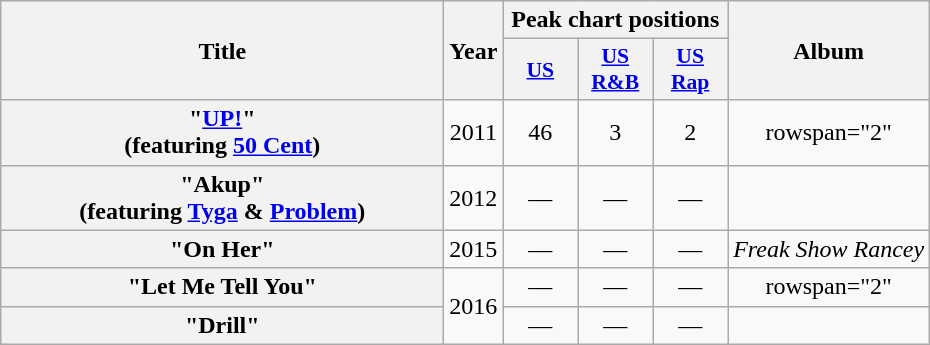<table class="wikitable plainrowheaders" style="text-align:center;">
<tr>
<th scope="col" rowspan="2" style="width:18em;">Title</th>
<th scope="col" rowspan="2">Year</th>
<th scope="col" colspan="3">Peak chart positions</th>
<th scope="col" rowspan="2">Album</th>
</tr>
<tr>
<th scope="col" style="width:3em;font-size:90%;"><a href='#'>US</a><br></th>
<th scope="col" style="width:3em;font-size:90%;"><a href='#'>US R&B</a><br></th>
<th scope="col" style="width:3em;font-size:90%;"><a href='#'>US Rap</a><br></th>
</tr>
<tr>
<th scope="row">"<a href='#'>UP!</a>"<br><span>(featuring <a href='#'>50 Cent</a>)</span></th>
<td>2011</td>
<td>46</td>
<td>3</td>
<td>2</td>
<td>rowspan="2" </td>
</tr>
<tr>
<th scope="row">"Akup"<br><span>(featuring <a href='#'>Tyga</a> & <a href='#'>Problem</a>)</span></th>
<td>2012</td>
<td>—</td>
<td>—</td>
<td>—</td>
</tr>
<tr>
<th scope="row">"On Her"</th>
<td>2015</td>
<td>—</td>
<td>—</td>
<td>—</td>
<td><em>Freak Show Rancey</em></td>
</tr>
<tr>
<th scope="row">"Let Me Tell You"</th>
<td rowspan="2">2016</td>
<td>—</td>
<td>—</td>
<td>—</td>
<td>rowspan="2" </td>
</tr>
<tr>
<th scope="row">"Drill"</th>
<td>—</td>
<td>—</td>
<td>—</td>
</tr>
</table>
